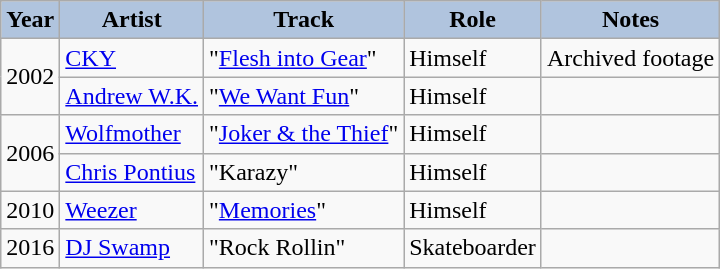<table class="wikitable">
<tr align="center">
<th style="background:#B0C4DE;">Year</th>
<th style="background:#B0C4DE;">Artist</th>
<th style="background:#B0C4DE;">Track</th>
<th style="background:#B0C4DE;">Role</th>
<th style="background:#B0C4DE;">Notes</th>
</tr>
<tr>
<td rowspan="2">2002</td>
<td><a href='#'>CKY</a></td>
<td>"<a href='#'>Flesh into Gear</a>"</td>
<td>Himself</td>
<td>Archived footage</td>
</tr>
<tr>
<td><a href='#'>Andrew W.K.</a></td>
<td>"<a href='#'>We Want Fun</a>"</td>
<td>Himself</td>
<td></td>
</tr>
<tr>
<td rowspan="2">2006</td>
<td><a href='#'>Wolfmother</a></td>
<td>"<a href='#'>Joker & the Thief</a>"</td>
<td>Himself</td>
<td></td>
</tr>
<tr>
<td><a href='#'>Chris Pontius</a></td>
<td>"Karazy"</td>
<td>Himself</td>
<td></td>
</tr>
<tr>
<td>2010</td>
<td><a href='#'>Weezer</a></td>
<td>"<a href='#'>Memories</a>"</td>
<td>Himself</td>
<td></td>
</tr>
<tr>
<td>2016</td>
<td><a href='#'>DJ Swamp</a></td>
<td>"Rock Rollin"</td>
<td>Skateboarder</td>
<td></td>
</tr>
</table>
